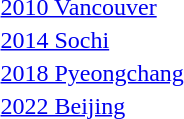<table>
<tr valign="top">
<td><a href='#'>2010 Vancouver</a><br></td>
<td></td>
<td></td>
<td></td>
</tr>
<tr valign="top">
<td><a href='#'>2014 Sochi</a><br></td>
<td></td>
<td></td>
<td></td>
</tr>
<tr valign="top">
<td><a href='#'>2018 Pyeongchang</a><br></td>
<td></td>
<td></td>
<td></td>
</tr>
<tr>
<td rowspan=2><a href='#'>2022 Beijing</a> <br></td>
<td rowspan=2></td>
<td rowspan=2></td>
<td></td>
</tr>
<tr>
<td></td>
</tr>
<tr>
</tr>
</table>
